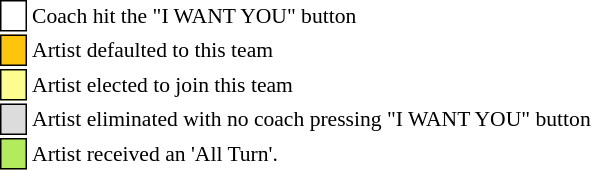<table class="toccolours" style="font-size: 90%; white-space: nowrap;">
<tr>
<td style="background-color:white; border: 1px solid black;"> <strong></strong> </td>
<td>Coach hit the "I WANT YOU" button</td>
</tr>
<tr>
<td style="background-color:#FFC40C; border: 1px solid black">    </td>
<td>Artist defaulted to this team</td>
</tr>
<tr>
<td style="background-color:#FDFC8F; border: 1px solid black;">    </td>
<td>Artist elected to join this team</td>
</tr>
<tr>
<td style="background-color:#DCDCDC; border: 1px solid black">    </td>
<td>Artist eliminated with no coach pressing "I WANT YOU" button</td>
</tr>
<tr>
<td style="background-color:#B2EC5D; border: 1px solid black">    </td>
<td>Artist received an 'All Turn'.</td>
</tr>
<tr>
</tr>
</table>
